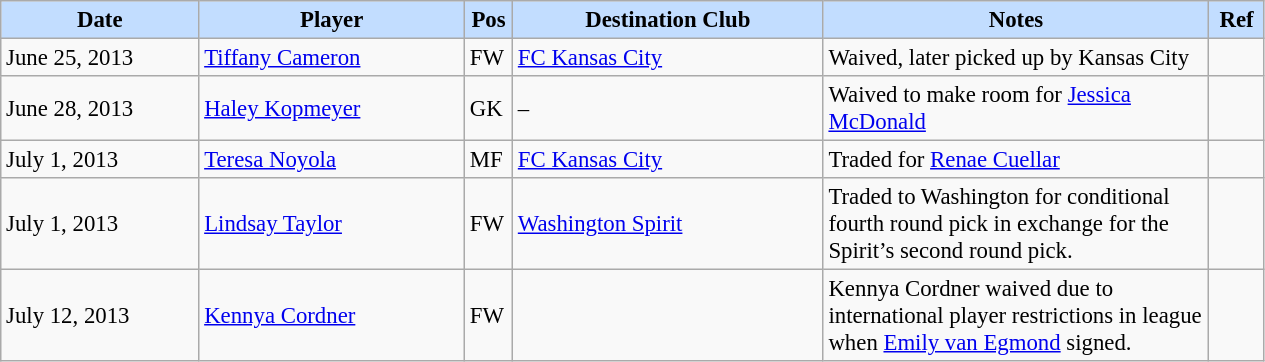<table class="wikitable" style="text-align:left; font-size:95%;">
<tr>
<th style="background:#c2ddff; width:125px;">Date</th>
<th style="background:#c2ddff; width:170px;">Player</th>
<th style="background:#c2ddff; width:25px;">Pos</th>
<th style="background:#c2ddff; width:200px;">Destination Club</th>
<th style="background:#c2ddff; width:250px;">Notes</th>
<th style="background:#c2ddff; width:30px;">Ref</th>
</tr>
<tr>
<td>June 25, 2013</td>
<td> <a href='#'>Tiffany Cameron</a></td>
<td>FW</td>
<td><a href='#'>FC Kansas City</a></td>
<td>Waived, later picked up by Kansas City</td>
<td></td>
</tr>
<tr>
<td>June 28, 2013</td>
<td> <a href='#'>Haley Kopmeyer</a></td>
<td>GK</td>
<td>–</td>
<td>Waived to make room for <a href='#'>Jessica McDonald</a></td>
<td></td>
</tr>
<tr>
<td>July 1, 2013</td>
<td> <a href='#'>Teresa Noyola</a></td>
<td>MF</td>
<td><a href='#'>FC Kansas City</a></td>
<td>Traded for <a href='#'>Renae Cuellar</a></td>
<td></td>
</tr>
<tr>
<td>July 1, 2013</td>
<td> <a href='#'>Lindsay Taylor</a></td>
<td>FW</td>
<td><a href='#'>Washington Spirit</a></td>
<td>Traded to Washington for conditional fourth round pick in exchange for the Spirit’s second round pick.</td>
<td></td>
</tr>
<tr>
<td>July 12, 2013</td>
<td> <a href='#'>Kennya Cordner</a></td>
<td>FW</td>
<td></td>
<td>Kennya Cordner waived due to international player restrictions in league when <a href='#'>Emily van Egmond</a> signed.</td>
<td></td>
</tr>
</table>
